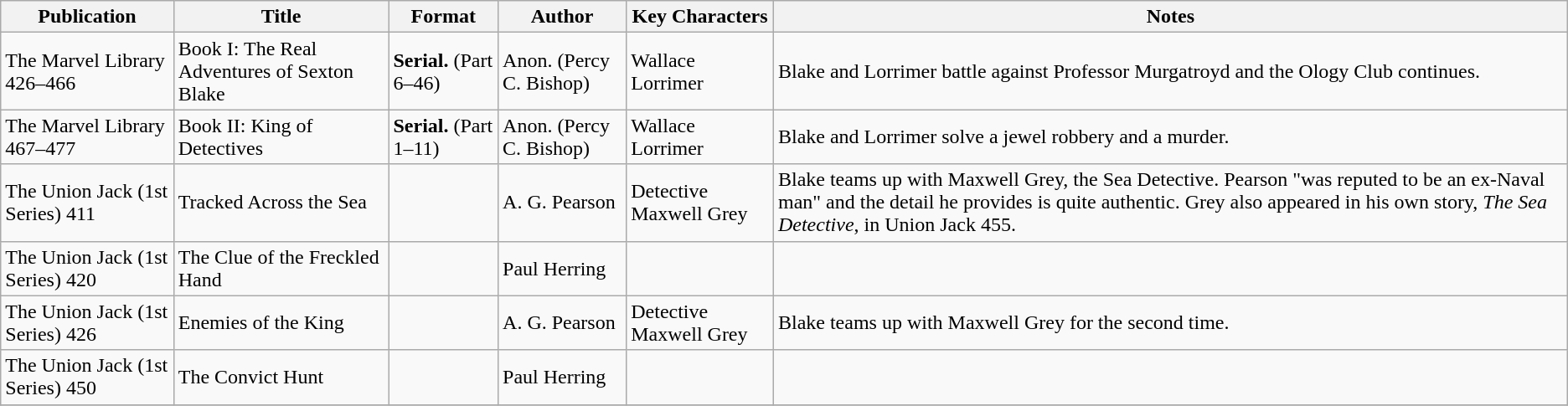<table class="wikitable">
<tr>
<th>Publication</th>
<th>Title</th>
<th>Format</th>
<th>Author</th>
<th>Key Characters</th>
<th>Notes</th>
</tr>
<tr>
<td>The Marvel Library 426–466</td>
<td>Book I: The Real Adventures of Sexton Blake</td>
<td><strong>Serial.</strong> (Part 6–46)</td>
<td>Anon. (Percy C. Bishop)</td>
<td>Wallace Lorrimer</td>
<td>Blake and Lorrimer battle against Professor Murgatroyd and the Ology Club continues.</td>
</tr>
<tr>
<td>The Marvel Library 467–477</td>
<td>Book II: King of Detectives</td>
<td><strong>Serial.</strong> (Part 1–11)</td>
<td>Anon. (Percy C. Bishop)</td>
<td>Wallace Lorrimer</td>
<td>Blake and Lorrimer solve a jewel robbery and a murder.</td>
</tr>
<tr>
<td>The Union Jack (1st Series) 411</td>
<td>Tracked Across the Sea</td>
<td></td>
<td>A. G. Pearson</td>
<td>Detective Maxwell Grey</td>
<td>Blake teams up with Maxwell Grey, the Sea Detective. Pearson "was reputed to be an ex-Naval man" and the detail he provides is quite authentic. Grey also appeared in his own story, <em>The Sea Detective</em>, in Union Jack 455.</td>
</tr>
<tr>
<td>The Union Jack (1st Series) 420</td>
<td>The Clue of the Freckled Hand</td>
<td></td>
<td>Paul Herring</td>
<td></td>
<td></td>
</tr>
<tr>
<td>The Union Jack (1st Series) 426</td>
<td>Enemies of the King</td>
<td></td>
<td>A. G. Pearson</td>
<td>Detective Maxwell Grey</td>
<td>Blake teams up with Maxwell Grey for the second time.</td>
</tr>
<tr>
<td>The Union Jack (1st Series) 450</td>
<td>The Convict Hunt</td>
<td></td>
<td>Paul Herring</td>
<td></td>
<td></td>
</tr>
<tr>
</tr>
</table>
